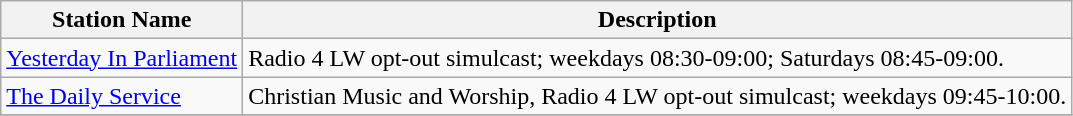<table class="wikitable sortable">
<tr>
<th>Station Name</th>
<th>Description</th>
</tr>
<tr>
<td><a href='#'>Yesterday In Parliament</a></td>
<td>Radio 4 LW opt-out simulcast; weekdays 08:30-09:00; Saturdays 08:45-09:00.</td>
</tr>
<tr>
<td><a href='#'>The Daily Service</a></td>
<td>Christian Music and Worship, Radio 4 LW opt-out simulcast; weekdays 09:45-10:00.</td>
</tr>
<tr>
</tr>
</table>
